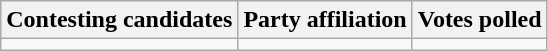<table class="wikitable sortable">
<tr>
<th>Contesting candidates</th>
<th>Party affiliation</th>
<th>Votes polled</th>
</tr>
<tr>
<td></td>
<td></td>
<td></td>
</tr>
</table>
